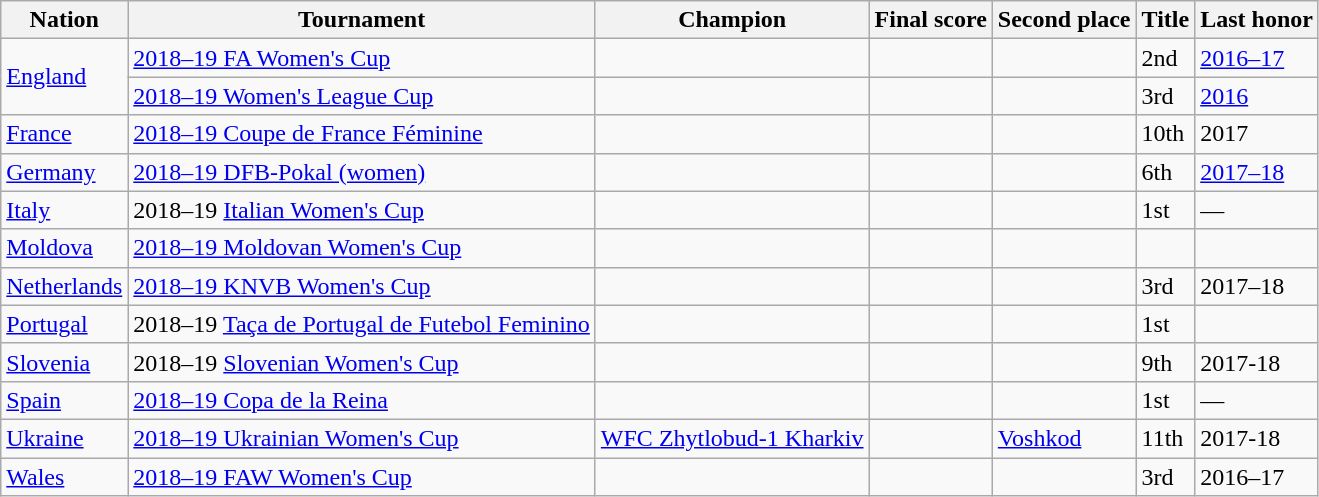<table class="wikitable sortable">
<tr>
<th>Nation</th>
<th>Tournament</th>
<th>Champion</th>
<th>Final score</th>
<th>Second place</th>
<th data-sort-type="number">Title</th>
<th>Last honor</th>
</tr>
<tr>
<td rowspan="2"> <a href='#'>England</a></td>
<td><a href='#'>2018–19 FA Women's Cup</a></td>
<td></td>
<td></td>
<td></td>
<td>2nd</td>
<td><a href='#'>2016–17</a></td>
</tr>
<tr>
<td><a href='#'>2018–19 Women's League Cup</a></td>
<td></td>
<td></td>
<td></td>
<td>3rd</td>
<td><a href='#'>2016</a></td>
</tr>
<tr>
<td> <a href='#'>France</a></td>
<td><a href='#'>2018–19 Coupe de France Féminine</a></td>
<td></td>
<td></td>
<td></td>
<td>10th</td>
<td>2017</td>
</tr>
<tr>
<td> <a href='#'>Germany</a></td>
<td><a href='#'>2018–19 DFB-Pokal (women)</a></td>
<td></td>
<td></td>
<td></td>
<td>6th</td>
<td><a href='#'>2017–18</a></td>
</tr>
<tr>
<td> <a href='#'>Italy</a></td>
<td>2018–19 <a href='#'>Italian Women's Cup</a></td>
<td></td>
<td></td>
<td></td>
<td>1st</td>
<td>—</td>
</tr>
<tr>
<td> <a href='#'>Moldova</a></td>
<td><a href='#'>2018–19 Moldovan Women's Cup</a></td>
<td></td>
<td></td>
<td></td>
<td></td>
<td></td>
</tr>
<tr>
<td> <a href='#'>Netherlands</a></td>
<td><a href='#'>2018–19 KNVB Women's Cup</a></td>
<td></td>
<td></td>
<td></td>
<td>3rd</td>
<td>2017–18</td>
</tr>
<tr>
<td> <a href='#'>Portugal</a></td>
<td>2018–19 <a href='#'>Taça de Portugal de Futebol Feminino</a></td>
<td></td>
<td></td>
<td></td>
<td>1st</td>
<td></td>
</tr>
<tr>
<td> <a href='#'>Slovenia</a></td>
<td>2018–19 <a href='#'>Slovenian Women's Cup</a></td>
<td></td>
<td></td>
<td></td>
<td>9th</td>
<td>2017-18</td>
</tr>
<tr>
<td> <a href='#'>Spain</a></td>
<td><a href='#'>2018–19 Copa de la Reina</a></td>
<td></td>
<td></td>
<td></td>
<td>1st</td>
<td>—</td>
</tr>
<tr>
<td> <a href='#'>Ukraine</a></td>
<td><a href='#'>2018–19 Ukrainian Women's Cup</a></td>
<td><a href='#'>WFC Zhytlobud-1 Kharkiv</a></td>
<td></td>
<td><a href='#'>Voshkod</a></td>
<td>11th</td>
<td>2017-18</td>
</tr>
<tr>
<td> <a href='#'>Wales</a></td>
<td><a href='#'>2018–19 FAW Women's Cup</a></td>
<td></td>
<td></td>
<td></td>
<td>3rd</td>
<td>2016–17</td>
</tr>
</table>
